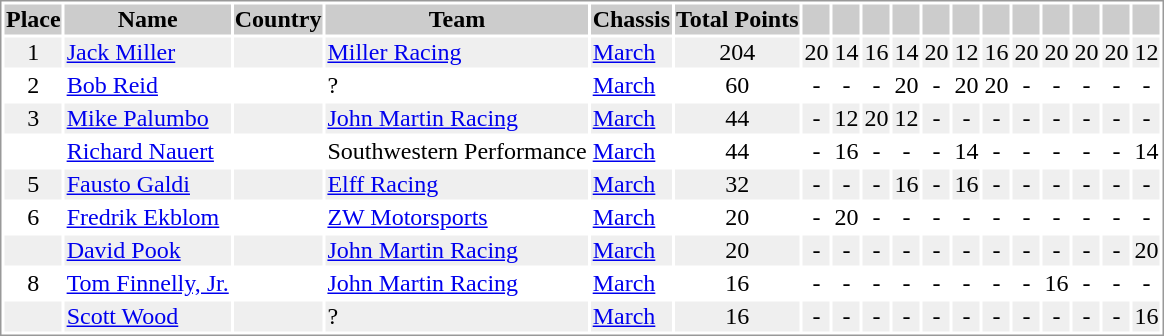<table border="0" style="border: 1px solid #999; background-color:#FFFFFF; text-align:center">
<tr align="center" style="background:#CCCCCC;">
<th>Place</th>
<th>Name</th>
<th>Country</th>
<th>Team</th>
<th>Chassis</th>
<th>Total Points</th>
<th></th>
<th></th>
<th></th>
<th></th>
<th></th>
<th></th>
<th></th>
<th></th>
<th></th>
<th></th>
<th></th>
<th></th>
</tr>
<tr style="background:#EFEFEF;">
<td>1</td>
<td align="left"><a href='#'>Jack Miller</a></td>
<td align="left"></td>
<td align="left"><a href='#'>Miller Racing</a></td>
<td align="left"><a href='#'>March</a></td>
<td>204</td>
<td>20</td>
<td>14</td>
<td>16</td>
<td>14</td>
<td>20</td>
<td>12</td>
<td>16</td>
<td>20</td>
<td>20</td>
<td>20</td>
<td>20</td>
<td>12</td>
</tr>
<tr>
<td>2</td>
<td align="left"><a href='#'>Bob Reid</a></td>
<td align="left"></td>
<td align="left">?</td>
<td align="left"><a href='#'>March</a></td>
<td>60</td>
<td>-</td>
<td>-</td>
<td>-</td>
<td>20</td>
<td>-</td>
<td>20</td>
<td>20</td>
<td>-</td>
<td>-</td>
<td>-</td>
<td>-</td>
<td>-</td>
</tr>
<tr style="background:#EFEFEF;">
<td>3</td>
<td align="left"><a href='#'>Mike Palumbo</a></td>
<td align="left"></td>
<td align="left"><a href='#'>John Martin Racing</a></td>
<td align="left"><a href='#'>March</a></td>
<td>44</td>
<td>-</td>
<td>12</td>
<td>20</td>
<td>12</td>
<td>-</td>
<td>-</td>
<td>-</td>
<td>-</td>
<td>-</td>
<td>-</td>
<td>-</td>
<td>-</td>
</tr>
<tr>
<td></td>
<td align="left"><a href='#'>Richard Nauert</a></td>
<td align="left"></td>
<td align="left">Southwestern Performance</td>
<td align="left"><a href='#'>March</a></td>
<td>44</td>
<td>-</td>
<td>16</td>
<td>-</td>
<td>-</td>
<td>-</td>
<td>14</td>
<td>-</td>
<td>-</td>
<td>-</td>
<td>-</td>
<td>-</td>
<td>14</td>
</tr>
<tr style="background:#EFEFEF;">
<td>5</td>
<td align="left"><a href='#'>Fausto Galdi</a></td>
<td align="left"></td>
<td align="left"><a href='#'>Elff Racing</a></td>
<td align="left"><a href='#'>March</a></td>
<td>32</td>
<td>-</td>
<td>-</td>
<td>-</td>
<td>16</td>
<td>-</td>
<td>16</td>
<td>-</td>
<td>-</td>
<td>-</td>
<td>-</td>
<td>-</td>
<td>-</td>
</tr>
<tr>
<td>6</td>
<td align="left"><a href='#'>Fredrik Ekblom</a></td>
<td align="left"></td>
<td align="left"><a href='#'>ZW Motorsports</a></td>
<td align="left"><a href='#'>March</a></td>
<td>20</td>
<td>-</td>
<td>20</td>
<td>-</td>
<td>-</td>
<td>-</td>
<td>-</td>
<td>-</td>
<td>-</td>
<td>-</td>
<td>-</td>
<td>-</td>
<td>-</td>
</tr>
<tr style="background:#EFEFEF;">
<td></td>
<td align="left"><a href='#'>David Pook</a></td>
<td align="left"></td>
<td align="left"><a href='#'>John Martin Racing</a></td>
<td align="left"><a href='#'>March</a></td>
<td>20</td>
<td>-</td>
<td>-</td>
<td>-</td>
<td>-</td>
<td>-</td>
<td>-</td>
<td>-</td>
<td>-</td>
<td>-</td>
<td>-</td>
<td>-</td>
<td>20</td>
</tr>
<tr>
<td>8</td>
<td align="left"><a href='#'>Tom Finnelly, Jr.</a></td>
<td align="left"></td>
<td align="left"><a href='#'>John Martin Racing</a></td>
<td align="left"><a href='#'>March</a></td>
<td>16</td>
<td>-</td>
<td>-</td>
<td>-</td>
<td>-</td>
<td>-</td>
<td>-</td>
<td>-</td>
<td>-</td>
<td>16</td>
<td>-</td>
<td>-</td>
<td>-</td>
</tr>
<tr style="background:#EFEFEF;">
<td></td>
<td align="left"><a href='#'>Scott Wood</a></td>
<td align="left"></td>
<td align="left">?</td>
<td align="left"><a href='#'>March</a></td>
<td>16</td>
<td>-</td>
<td>-</td>
<td>-</td>
<td>-</td>
<td>-</td>
<td>-</td>
<td>-</td>
<td>-</td>
<td>-</td>
<td>-</td>
<td>-</td>
<td>16</td>
</tr>
</table>
